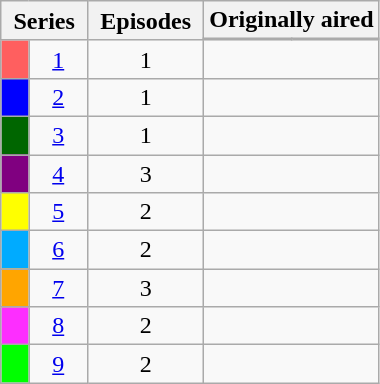<table class="wikitable plainrowheaders" style="text-align: center;">
<tr>
<th scope="col" style="padding: 0 8px;" colspan="2" rowspan="2">Series</th>
<th scope="col" style="padding: 0 8px;" rowspan="2">Episodes</th>
<th scope="col" colspan="2">Originally aired</th>
</tr>
<tr>
<th scope="col" style="padding: 0 8px;"></th>
<th scope="col" style="padding: 0 8px;"></th>
</tr>
<tr>
<td scope="row" style="background: #FF5F5F;"></td>
<td><a href='#'>1</a></td>
<td style="padding: 0 8px;">1</td>
<td style="padding: 0 8px;" colspan="2"></td>
</tr>
<tr>
<td scope="row" style="background: #0000FF;"></td>
<td><a href='#'>2</a></td>
<td style="padding: 0 8px;">1</td>
<td style="padding: 0 8px;" colspan="2"></td>
</tr>
<tr>
<td scope="row" style="background: #006600;"></td>
<td><a href='#'>3</a></td>
<td style="padding: 0 8px;">1</td>
<td style="padding: 0 8px;" colspan="2"></td>
</tr>
<tr>
<td scope="row" style="background: #800080;"></td>
<td><a href='#'>4</a></td>
<td style="padding: 0 8px;">3</td>
<td style="padding: 0 8px;" colspan="2"></td>
</tr>
<tr>
<td scope="row" style="background: #FFFF00;"></td>
<td><a href='#'>5</a></td>
<td style="padding: 0 8px;">2</td>
<td style="padding: 0 8px;" colspan="2"></td>
</tr>
<tr>
<td scope="row" style="background: #00ABFF;"></td>
<td><a href='#'>6</a></td>
<td style="padding: 0 8px;">2</td>
<td style="padding: 0 8px;" colspan="2"></td>
</tr>
<tr>
<td scope="row" style="background: #FFA500;"></td>
<td><a href='#'>7</a></td>
<td style="padding: 0 8px;">3</td>
<td style="padding: 0 8px;" colspan="2"></td>
</tr>
<tr>
<td scope="row" style="background: #FD2EFF;"></td>
<td><a href='#'>8</a></td>
<td style="padding: 0 8px;">2</td>
<td style="padding: 0 8px;" colspan="2"></td>
</tr>
<tr>
<td scope="row" style="background: #00FF00;"></td>
<td><a href='#'>9</a></td>
<td style="padding: 0 8px;">2</td>
<td style="padding: 0 8px;" colspan="2"></td>
</tr>
</table>
